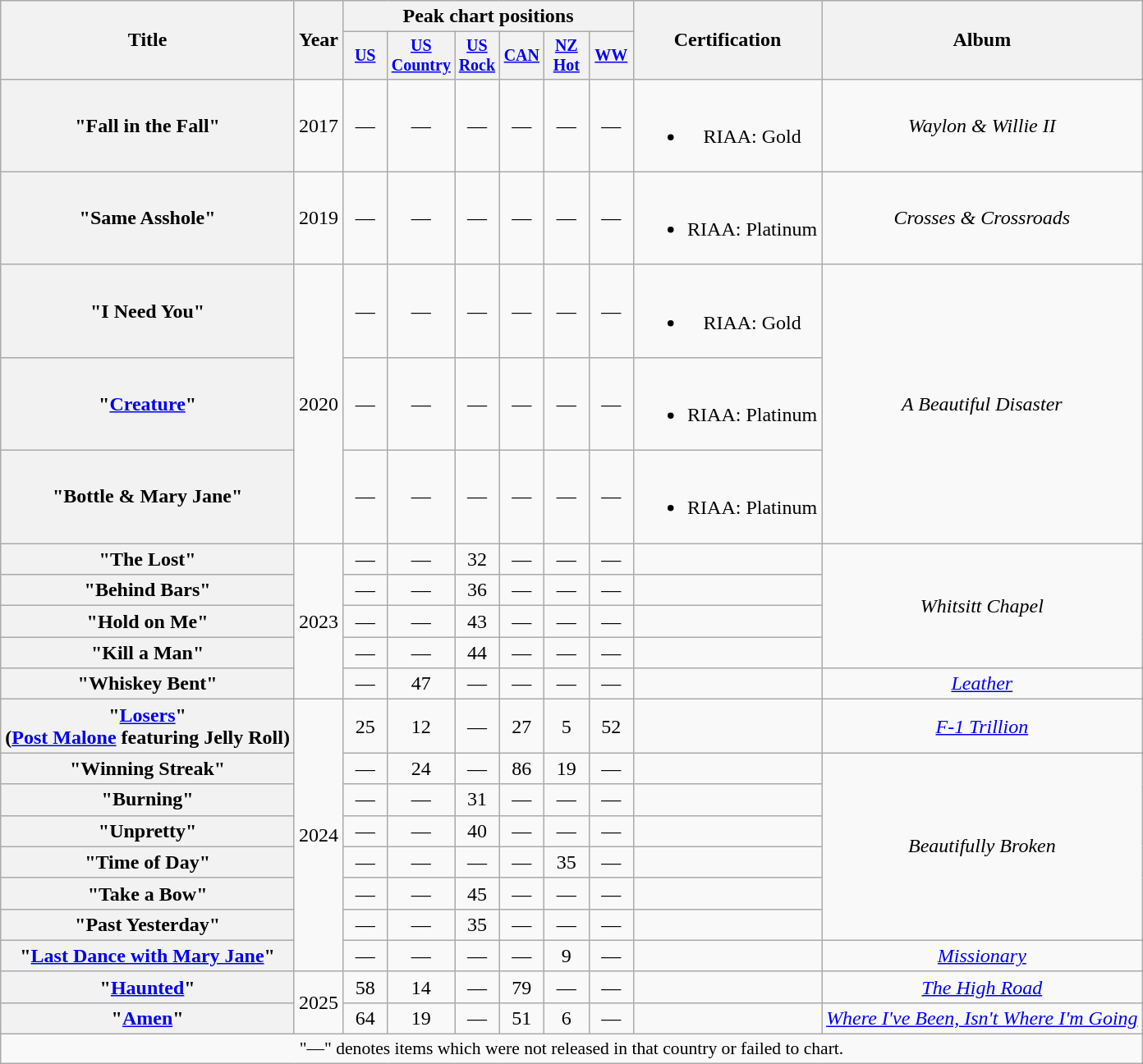<table class="wikitable plainrowheaders" style="text-align:center;">
<tr>
<th scope="col" rowspan="2">Title</th>
<th scope="col" rowspan="2">Year</th>
<th scope="col" colspan="6">Peak chart positions</th>
<th scope="col" rowspan="2">Certification</th>
<th scope="col" rowspan="2">Album</th>
</tr>
<tr style="font-size:smaller">
<th scope="col" style="width:30px;"><a href='#'>US</a><br></th>
<th scope="col" style="width:30px;"><a href='#'>US<br>Country</a><br></th>
<th scope="col" style="width:30px;"><a href='#'>US<br>Rock</a><br></th>
<th scope="col" style="width:30px;"><a href='#'>CAN</a><br></th>
<th scope="col" style="width:30px;"><a href='#'>NZ<br>Hot</a><br></th>
<th scope="col" style="width:30px;"><a href='#'>WW</a><br></th>
</tr>
<tr>
<th scope="row">"Fall in the Fall"<br></th>
<td>2017</td>
<td>—</td>
<td>—</td>
<td>—</td>
<td>—</td>
<td>—</td>
<td>—</td>
<td><br><ul><li>RIAA: Gold</li></ul></td>
<td><em>Waylon & Willie II</em></td>
</tr>
<tr>
<th scope="row">"Same Asshole"</th>
<td>2019</td>
<td>—</td>
<td>—</td>
<td>—</td>
<td>—</td>
<td>—</td>
<td>—</td>
<td><br><ul><li>RIAA: Platinum</li></ul></td>
<td><em>Crosses & Crossroads</em></td>
</tr>
<tr>
<th scope="row">"I Need You"</th>
<td rowspan="3">2020</td>
<td>—</td>
<td>—</td>
<td>—</td>
<td>—</td>
<td>—</td>
<td>—</td>
<td><br><ul><li>RIAA: Gold</li></ul></td>
<td rowspan="3"><em>A Beautiful Disaster</em></td>
</tr>
<tr>
<th scope="row">"<a href='#'>Creature</a>"<br></th>
<td>—</td>
<td>—</td>
<td>—</td>
<td>—</td>
<td>—</td>
<td>—</td>
<td><br><ul><li>RIAA: Platinum</li></ul></td>
</tr>
<tr>
<th scope="row">"Bottle & Mary Jane"</th>
<td>—</td>
<td>—</td>
<td>—</td>
<td>—</td>
<td>—</td>
<td>—</td>
<td><br><ul><li>RIAA: Platinum</li></ul></td>
</tr>
<tr>
<th scope="row">"The Lost"</th>
<td rowspan="5">2023</td>
<td>—</td>
<td>—</td>
<td>32</td>
<td>—</td>
<td>—</td>
<td>—</td>
<td></td>
<td rowspan="4"><em>Whitsitt Chapel</em></td>
</tr>
<tr>
<th scope="row">"Behind Bars"<br></th>
<td>—</td>
<td>—</td>
<td>36</td>
<td>—</td>
<td>—</td>
<td>—</td>
<td></td>
</tr>
<tr>
<th scope="row">"Hold on Me"</th>
<td>—</td>
<td>—</td>
<td>43</td>
<td>—</td>
<td>—</td>
<td>—</td>
<td></td>
</tr>
<tr>
<th scope="row">"Kill a Man"</th>
<td>—</td>
<td>—</td>
<td>44</td>
<td>—</td>
<td>—</td>
<td>—</td>
<td></td>
</tr>
<tr>
<th scope="row">"Whiskey Bent"<br></th>
<td>—</td>
<td>47</td>
<td>—</td>
<td>—</td>
<td>—</td>
<td>—</td>
<td></td>
<td><em><a href='#'>Leather</a></em></td>
</tr>
<tr>
<th scope="row">"<a href='#'>Losers</a>"<br><span>(<a href='#'>Post Malone</a> featuring Jelly Roll)</span></th>
<td rowspan="8">2024</td>
<td>25</td>
<td>12</td>
<td>—</td>
<td>27</td>
<td>5</td>
<td>52</td>
<td></td>
<td><em><a href='#'>F-1 Trillion</a></em></td>
</tr>
<tr>
<th scope="row">"Winning Streak"</th>
<td>—</td>
<td>24</td>
<td>—</td>
<td>86</td>
<td>19</td>
<td>—</td>
<td></td>
<td rowspan="6"><em>Beautifully Broken</em></td>
</tr>
<tr>
<th scope="row">"Burning"</th>
<td>—</td>
<td>—</td>
<td>31</td>
<td>—</td>
<td>—</td>
<td>—</td>
<td></td>
</tr>
<tr>
<th scope="row">"Unpretty"</th>
<td>—</td>
<td>—</td>
<td>40</td>
<td>—</td>
<td>—</td>
<td>—</td>
<td></td>
</tr>
<tr>
<th scope="row">"Time of Day"<br></th>
<td>—</td>
<td>—</td>
<td>—</td>
<td>—</td>
<td>35</td>
<td>—</td>
<td></td>
</tr>
<tr>
<th scope="row">"Take a Bow"<br></th>
<td>—</td>
<td>—</td>
<td>45</td>
<td>—</td>
<td>—</td>
<td>—</td>
<td></td>
</tr>
<tr>
<th scope="row">"Past Yesterday"<br></th>
<td>—</td>
<td>—</td>
<td>35</td>
<td>—</td>
<td>—</td>
<td>—</td>
<td></td>
</tr>
<tr>
<th scope="row">"<a href='#'>Last Dance with Mary Jane</a>"<br></th>
<td>—</td>
<td>—</td>
<td>—</td>
<td>—</td>
<td>9</td>
<td>—</td>
<td></td>
<td><em><a href='#'>Missionary</a></em></td>
</tr>
<tr>
<th scope="row">"<a href='#'>Haunted</a>"<br></th>
<td rowspan="2">2025</td>
<td>58</td>
<td>14</td>
<td>—</td>
<td>79</td>
<td>—</td>
<td>—</td>
<td></td>
<td><em><a href='#'>The High Road</a></em></td>
</tr>
<tr>
<th scope="row">"<a href='#'>Amen</a>"<br></th>
<td>64</td>
<td>19</td>
<td>—</td>
<td>51</td>
<td>6</td>
<td>—</td>
<td></td>
<td><em><a href='#'>Where I've Been, Isn't Where I'm Going</a></em></td>
</tr>
<tr>
<td colspan="14" style="font-size:90%;">"—" denotes items which were not released in that country or failed to chart.</td>
</tr>
</table>
